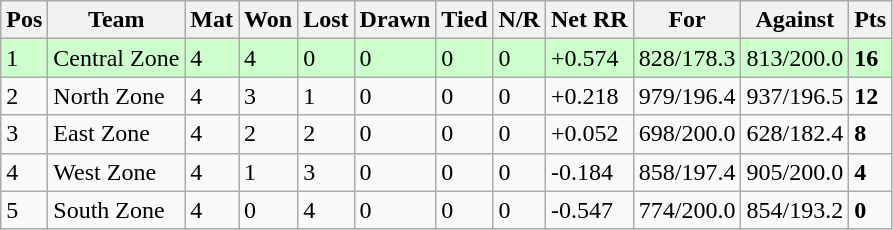<table class="wikitable">
<tr>
<th>Pos</th>
<th>Team</th>
<th>Mat</th>
<th>Won</th>
<th>Lost</th>
<th>Drawn</th>
<th>Tied</th>
<th>N/R</th>
<th>Net RR</th>
<th>For</th>
<th>Against</th>
<th>Pts</th>
</tr>
<tr style="background:#cfc;">
<td>1</td>
<td>Central Zone</td>
<td>4</td>
<td>4</td>
<td>0</td>
<td>0</td>
<td>0</td>
<td>0</td>
<td>+0.574</td>
<td>828/178.3</td>
<td>813/200.0</td>
<td><strong>16</strong></td>
</tr>
<tr>
<td>2</td>
<td>North Zone</td>
<td>4</td>
<td>3</td>
<td>1</td>
<td>0</td>
<td>0</td>
<td>0</td>
<td>+0.218</td>
<td>979/196.4</td>
<td>937/196.5</td>
<td><strong>12</strong></td>
</tr>
<tr>
<td>3</td>
<td>East Zone</td>
<td>4</td>
<td>2</td>
<td>2</td>
<td>0</td>
<td>0</td>
<td>0</td>
<td>+0.052</td>
<td>698/200.0</td>
<td>628/182.4</td>
<td><strong>8</strong></td>
</tr>
<tr>
<td>4</td>
<td>West Zone</td>
<td>4</td>
<td>1</td>
<td>3</td>
<td>0</td>
<td>0</td>
<td>0</td>
<td>-0.184</td>
<td>858/197.4</td>
<td>905/200.0</td>
<td><strong>4</strong></td>
</tr>
<tr>
<td>5</td>
<td>South Zone</td>
<td>4</td>
<td>0</td>
<td>4</td>
<td>0</td>
<td>0</td>
<td>0</td>
<td>-0.547</td>
<td>774/200.0</td>
<td>854/193.2</td>
<td><strong>0</strong></td>
</tr>
</table>
